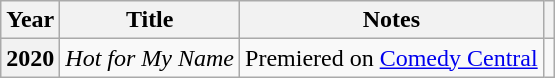<table class="wikitable plainrowheaders sortable" style="margin-right: 0;">
<tr>
<th scope="col">Year</th>
<th scope="col">Title</th>
<th scope="col" class="unsortable">Notes</th>
<th scope="col" class="unsortable"></th>
</tr>
<tr>
<th scope="row">2020</th>
<td><em>Hot for My Name</em></td>
<td>Premiered on <a href='#'>Comedy Central</a></td>
<td style="text-align:center;"></td>
</tr>
</table>
